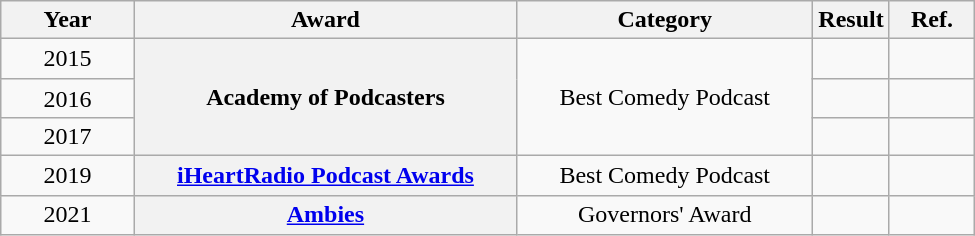<table class="wikitable sortable" style="margin-left: 4.5rem; text-align: center;">
<tr>
<th scope="col">Year</th>
<th scope="col">Award</th>
<th scope="col">Category</th>
<th scope="col">Result</th>
<th scope="col">Ref.</th>
</tr>
<tr>
<td style="padding: 0.25em 1.75em;">2015</td>
<th rowspan="3" scope="row">Academy of Podcasters</th>
<td rowspan="3">Best Comedy Podcast</td>
<td></td>
<td></td>
</tr>
<tr>
<td>2016</td>
<td></td>
<td></td>
</tr>
<tr>
<td>2017</td>
<td></td>
<td></td>
</tr>
<tr>
<td>2019</td>
<th scope="row" style="padding: 0.25em 1.75em;"><a href='#'>iHeartRadio Podcast Awards</a></th>
<td style="padding: 0.25em 1.75em;">Best Comedy Podcast</td>
<td></td>
<td></td>
</tr>
<tr>
<td>2021</td>
<th scope="row"><a href='#'>Ambies</a></th>
<td>Governors' Award</td>
<td></td>
<td style="padding: 0.25em 1.75em;"></td>
</tr>
</table>
